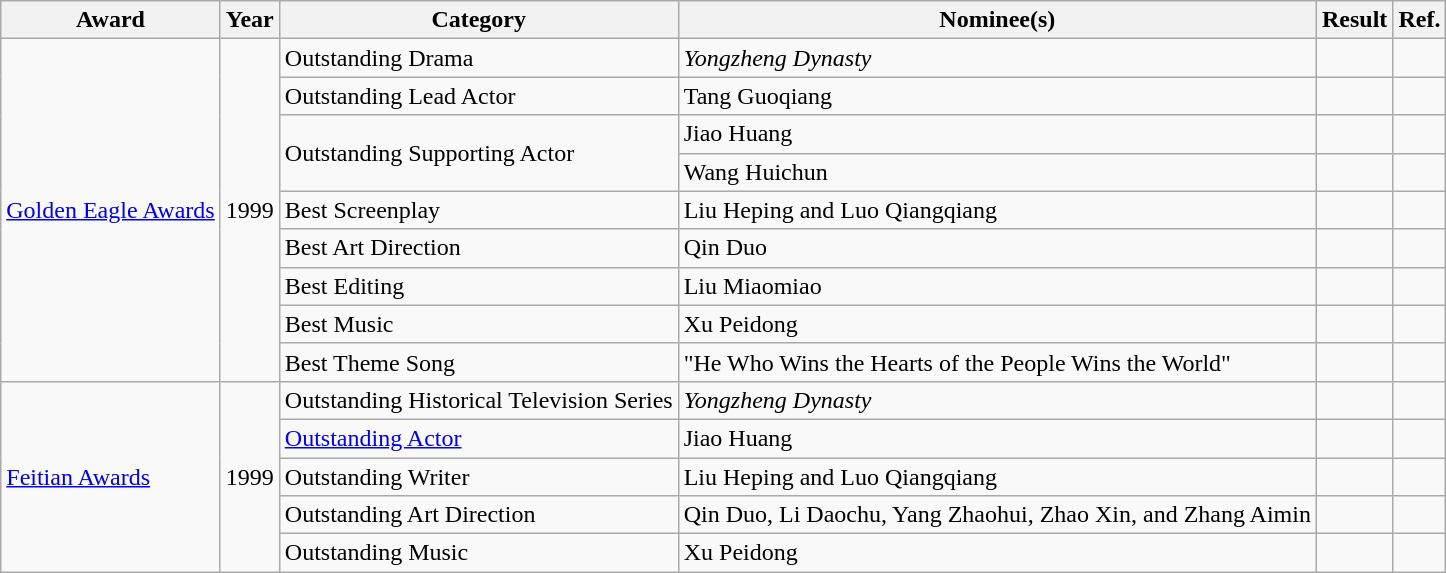<table class="wikitable">
<tr>
<th>Award</th>
<th>Year</th>
<th>Category</th>
<th>Nominee(s)</th>
<th>Result</th>
<th>Ref.</th>
</tr>
<tr>
<td rowspan="9"><a href='#'>Golden Eagle Awards</a></td>
<td rowspan="9">1999</td>
<td>Outstanding Drama</td>
<td><em>Yongzheng Dynasty</em></td>
<td></td>
<td></td>
</tr>
<tr>
<td>Outstanding Lead Actor</td>
<td>Tang Guoqiang</td>
<td></td>
<td></td>
</tr>
<tr>
<td rowspan="2">Outstanding Supporting Actor</td>
<td>Jiao Huang</td>
<td></td>
<td></td>
</tr>
<tr>
<td>Wang Huichun</td>
<td></td>
<td></td>
</tr>
<tr>
<td>Best Screenplay</td>
<td>Liu Heping and Luo Qiangqiang</td>
<td></td>
<td></td>
</tr>
<tr>
<td>Best Art Direction</td>
<td>Qin Duo</td>
<td></td>
<td></td>
</tr>
<tr>
<td>Best Editing</td>
<td>Liu Miaomiao</td>
<td></td>
<td></td>
</tr>
<tr>
<td>Best Music</td>
<td>Xu Peidong</td>
<td></td>
<td></td>
</tr>
<tr>
<td>Best Theme Song</td>
<td>"He Who Wins the Hearts of the People Wins the World"</td>
<td></td>
<td></td>
</tr>
<tr>
<td rowspan="5"><a href='#'>Feitian Awards</a></td>
<td rowspan="5">1999</td>
<td>Outstanding Historical Television Series</td>
<td><em>Yongzheng Dynasty</em></td>
<td></td>
<td></td>
</tr>
<tr>
<td><a href='#'>Outstanding Actor</a></td>
<td>Jiao Huang</td>
<td></td>
<td></td>
</tr>
<tr>
<td>Outstanding Writer</td>
<td>Liu Heping and Luo Qiangqiang</td>
<td></td>
<td></td>
</tr>
<tr>
<td>Outstanding Art Direction</td>
<td>Qin Duo, Li Daochu, Yang Zhaohui, Zhao Xin, and Zhang Aimin</td>
<td></td>
<td></td>
</tr>
<tr>
<td>Outstanding Music</td>
<td>Xu Peidong</td>
<td></td>
<td></td>
</tr>
</table>
